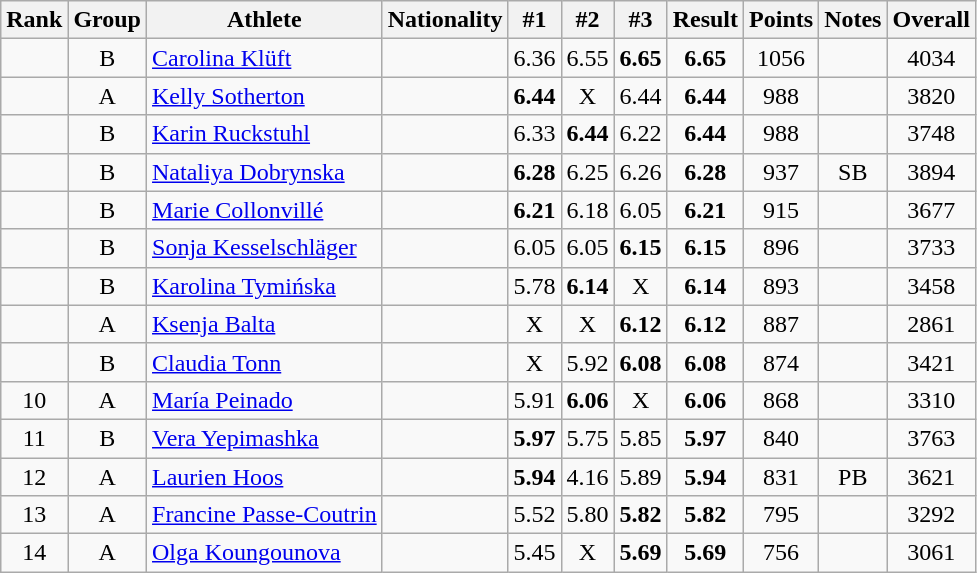<table class="wikitable sortable" style="text-align:center">
<tr>
<th>Rank</th>
<th>Group</th>
<th>Athlete</th>
<th>Nationality</th>
<th>#1</th>
<th>#2</th>
<th>#3</th>
<th>Result</th>
<th>Points</th>
<th>Notes</th>
<th>Overall</th>
</tr>
<tr>
<td></td>
<td>B</td>
<td align=left><a href='#'>Carolina Klüft</a></td>
<td align=left></td>
<td>6.36</td>
<td>6.55</td>
<td><strong>6.65</strong></td>
<td><strong>6.65</strong></td>
<td>1056</td>
<td></td>
<td>4034</td>
</tr>
<tr>
<td></td>
<td>A</td>
<td align=left><a href='#'>Kelly Sotherton</a></td>
<td align=left></td>
<td><strong>6.44</strong></td>
<td>X</td>
<td>6.44</td>
<td><strong>6.44</strong></td>
<td>988</td>
<td></td>
<td>3820</td>
</tr>
<tr>
<td></td>
<td>B</td>
<td align=left><a href='#'>Karin Ruckstuhl</a></td>
<td align=left></td>
<td>6.33</td>
<td><strong>6.44</strong></td>
<td>6.22</td>
<td><strong>6.44</strong></td>
<td>988</td>
<td></td>
<td>3748</td>
</tr>
<tr>
<td></td>
<td>B</td>
<td align=left><a href='#'>Nataliya Dobrynska</a></td>
<td align=left></td>
<td><strong>6.28</strong></td>
<td>6.25</td>
<td>6.26</td>
<td><strong>6.28</strong></td>
<td>937</td>
<td>SB</td>
<td>3894</td>
</tr>
<tr>
<td></td>
<td>B</td>
<td align=left><a href='#'>Marie Collonvillé</a></td>
<td align=left></td>
<td><strong>6.21</strong></td>
<td>6.18</td>
<td>6.05</td>
<td><strong>6.21</strong></td>
<td>915</td>
<td></td>
<td>3677</td>
</tr>
<tr>
<td></td>
<td>B</td>
<td align=left><a href='#'>Sonja Kesselschläger</a></td>
<td align=left></td>
<td>6.05</td>
<td>6.05</td>
<td><strong>6.15</strong></td>
<td><strong>6.15</strong></td>
<td>896</td>
<td></td>
<td>3733</td>
</tr>
<tr>
<td></td>
<td>B</td>
<td align=left><a href='#'>Karolina Tymińska</a></td>
<td align=left></td>
<td>5.78</td>
<td><strong>6.14</strong></td>
<td>X</td>
<td><strong>6.14</strong></td>
<td>893</td>
<td></td>
<td>3458</td>
</tr>
<tr>
<td></td>
<td>A</td>
<td align=left><a href='#'>Ksenja Balta</a></td>
<td align=left></td>
<td>X</td>
<td>X</td>
<td><strong>6.12</strong></td>
<td><strong>6.12</strong></td>
<td>887</td>
<td></td>
<td>2861</td>
</tr>
<tr>
<td></td>
<td>B</td>
<td align=left><a href='#'>Claudia Tonn</a></td>
<td align=left></td>
<td>X</td>
<td>5.92</td>
<td><strong>6.08</strong></td>
<td><strong>6.08</strong></td>
<td>874</td>
<td></td>
<td>3421</td>
</tr>
<tr>
<td>10</td>
<td>A</td>
<td align=left><a href='#'>María Peinado</a></td>
<td align=left></td>
<td>5.91</td>
<td><strong>6.06</strong></td>
<td>X</td>
<td><strong>6.06</strong></td>
<td>868</td>
<td></td>
<td>3310</td>
</tr>
<tr>
<td>11</td>
<td>B</td>
<td align=left><a href='#'>Vera Yepimashka</a></td>
<td align=left></td>
<td><strong>5.97</strong></td>
<td>5.75</td>
<td>5.85</td>
<td><strong>5.97</strong></td>
<td>840</td>
<td></td>
<td>3763</td>
</tr>
<tr>
<td>12</td>
<td>A</td>
<td align=left><a href='#'>Laurien Hoos</a></td>
<td align=left></td>
<td><strong>5.94</strong></td>
<td>4.16</td>
<td>5.89</td>
<td><strong>5.94</strong></td>
<td>831</td>
<td>PB</td>
<td>3621</td>
</tr>
<tr>
<td>13</td>
<td>A</td>
<td align=left><a href='#'>Francine Passe-Coutrin</a></td>
<td align=left></td>
<td>5.52</td>
<td>5.80</td>
<td><strong>5.82</strong></td>
<td><strong>5.82</strong></td>
<td>795</td>
<td></td>
<td>3292</td>
</tr>
<tr>
<td>14</td>
<td>A</td>
<td align=left><a href='#'>Olga Koungounova</a></td>
<td align=left></td>
<td>5.45</td>
<td>X</td>
<td><strong>5.69</strong></td>
<td><strong>5.69</strong></td>
<td>756</td>
<td></td>
<td>3061</td>
</tr>
</table>
